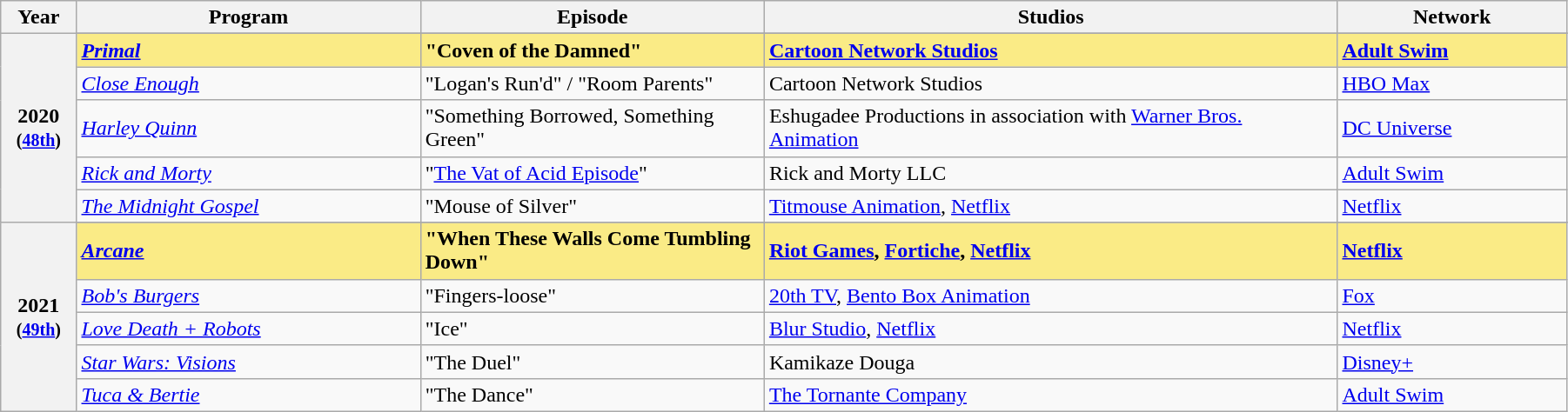<table class="wikitable" style="width:95%;">
<tr>
<th style="width:3%;">Year</th>
<th style="width:15%;">Program</th>
<th style="width:15%;">Episode</th>
<th style="width:25%;">Studios</th>
<th style="width:10%;">Network</th>
</tr>
<tr>
<th rowspan="6" style="text-align:center;">2020 <br><small>(<a href='#'>48th</a>)</small><br></th>
</tr>
<tr style="background:#FAEB86">
<td><strong><em><a href='#'>Primal</a></em></strong></td>
<td><strong>"Coven of the Damned"</strong></td>
<td><strong><a href='#'>Cartoon Network Studios</a></strong></td>
<td><strong><a href='#'>Adult Swim</a></strong></td>
</tr>
<tr>
<td><em><a href='#'>Close Enough</a></em></td>
<td>"Logan's Run'd" / "Room Parents"</td>
<td>Cartoon Network Studios</td>
<td><a href='#'>HBO Max</a></td>
</tr>
<tr>
<td><em><a href='#'>Harley Quinn</a></em></td>
<td>"Something Borrowed, Something Green"</td>
<td>Eshugadee Productions in association with <a href='#'>Warner Bros. Animation</a></td>
<td><a href='#'>DC Universe</a></td>
</tr>
<tr>
<td><em><a href='#'>Rick and Morty</a></em></td>
<td>"<a href='#'>The Vat of Acid Episode</a>"</td>
<td>Rick and Morty LLC</td>
<td><a href='#'>Adult Swim</a></td>
</tr>
<tr>
<td><em><a href='#'>The Midnight Gospel</a></em></td>
<td>"Mouse of Silver"</td>
<td><a href='#'>Titmouse Animation</a>, <a href='#'>Netflix</a></td>
<td><a href='#'>Netflix</a></td>
</tr>
<tr>
<th rowspan="6" style="text-align:center;">2021 <br><small>(<a href='#'>49th</a>)</small><br></th>
</tr>
<tr style="background:#FAEB86">
<td><strong><em><a href='#'>Arcane</a></em></strong></td>
<td><strong>"When These Walls Come Tumbling Down"</strong></td>
<td><strong><a href='#'>Riot Games</a>, <a href='#'>Fortiche</a>, <a href='#'>Netflix</a></strong></td>
<td><strong><a href='#'>Netflix</a></strong></td>
</tr>
<tr>
<td><em><a href='#'>Bob's Burgers</a></em></td>
<td>"Fingers-loose"</td>
<td><a href='#'>20th TV</a>, <a href='#'>Bento Box Animation</a></td>
<td><a href='#'>Fox</a></td>
</tr>
<tr>
<td><em><a href='#'>Love Death + Robots</a></em></td>
<td>"Ice"</td>
<td><a href='#'>Blur Studio</a>, <a href='#'>Netflix</a></td>
<td><a href='#'>Netflix</a></td>
</tr>
<tr>
<td><em><a href='#'>Star Wars: Visions</a></em></td>
<td>"The Duel"</td>
<td>Kamikaze Douga</td>
<td><a href='#'>Disney+</a></td>
</tr>
<tr>
<td><em><a href='#'>Tuca & Bertie</a></em></td>
<td>"The Dance"</td>
<td><a href='#'>The Tornante Company</a></td>
<td><a href='#'>Adult Swim</a></td>
</tr>
</table>
